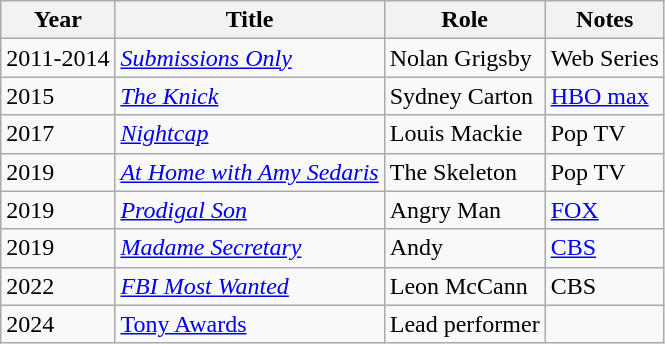<table class="wikitable">
<tr>
<th>Year</th>
<th>Title</th>
<th>Role</th>
<th>Notes</th>
</tr>
<tr>
<td>2011-2014</td>
<td><em><a href='#'>Submissions Only</a></em></td>
<td>Nolan Grigsby</td>
<td>Web Series</td>
</tr>
<tr>
<td>2015</td>
<td><em><a href='#'>The Knick</a></em></td>
<td>Sydney Carton</td>
<td><a href='#'>HBO max</a></td>
</tr>
<tr>
<td>2017</td>
<td><em><a href='#'>Nightcap</a></em></td>
<td>Louis Mackie</td>
<td>Pop TV</td>
</tr>
<tr>
<td>2019</td>
<td><em><a href='#'>At Home with Amy Sedaris</a></em></td>
<td>The Skeleton</td>
<td>Pop TV</td>
</tr>
<tr>
<td>2019</td>
<td><em><a href='#'>Prodigal Son</a></em></td>
<td>Angry Man</td>
<td><a href='#'>FOX</a></td>
</tr>
<tr>
<td>2019</td>
<td><a href='#'><em>Madame Secretary</em></a></td>
<td>Andy</td>
<td><a href='#'>CBS</a></td>
</tr>
<tr>
<td>2022</td>
<td><a href='#'><em>FBI Most Wanted</em></a></td>
<td>Leon McCann</td>
<td>CBS</td>
</tr>
<tr>
<td>2024</td>
<td><a href='#'>Tony Awards</a></td>
<td>Lead performer</td>
<td></td>
</tr>
</table>
